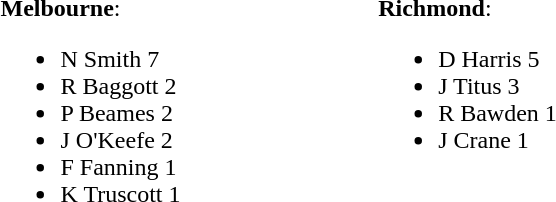<table width="40%">
<tr>
<td valign="top" width="30%"><br><strong>Melbourne</strong>:<ul><li>N Smith 7</li><li>R Baggott 2</li><li>P Beames 2</li><li>J O'Keefe 2</li><li>F Fanning 1</li><li>K Truscott 1</li></ul></td>
<td valign="top" width="30%"><br><strong>Richmond</strong>:<ul><li>D Harris 5</li><li>J Titus 3</li><li>R Bawden 1</li><li>J Crane 1</li></ul></td>
</tr>
</table>
